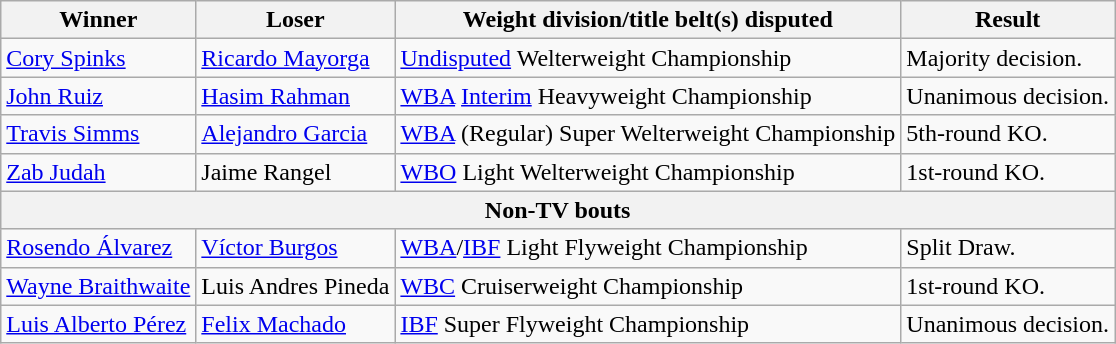<table class=wikitable>
<tr>
<th>Winner</th>
<th>Loser</th>
<th>Weight division/title belt(s) disputed</th>
<th>Result</th>
</tr>
<tr>
<td> <a href='#'>Cory Spinks</a></td>
<td> <a href='#'>Ricardo Mayorga</a></td>
<td><a href='#'>Undisputed</a> Welterweight Championship</td>
<td>Majority decision.</td>
</tr>
<tr>
<td> <a href='#'>John Ruiz</a></td>
<td> <a href='#'>Hasim Rahman</a></td>
<td><a href='#'>WBA</a> <a href='#'>Interim</a> Heavyweight Championship</td>
<td>Unanimous decision.</td>
</tr>
<tr>
<td> <a href='#'>Travis Simms</a></td>
<td> <a href='#'>Alejandro Garcia</a></td>
<td><a href='#'>WBA</a> (Regular) Super Welterweight Championship</td>
<td>5th-round KO.</td>
</tr>
<tr>
<td> <a href='#'>Zab Judah</a></td>
<td> Jaime Rangel</td>
<td><a href='#'>WBO</a> Light Welterweight Championship</td>
<td>1st-round KO.</td>
</tr>
<tr>
<th colspan=4>Non-TV bouts</th>
</tr>
<tr>
<td> <a href='#'>Rosendo Álvarez</a></td>
<td> <a href='#'>Víctor Burgos</a></td>
<td><a href='#'>WBA</a>/<a href='#'>IBF</a> Light Flyweight Championship</td>
<td>Split Draw.</td>
</tr>
<tr>
<td> <a href='#'>Wayne Braithwaite</a></td>
<td> Luis Andres Pineda</td>
<td><a href='#'>WBC</a> Cruiserweight Championship</td>
<td>1st-round KO.</td>
</tr>
<tr>
<td> <a href='#'>Luis Alberto Pérez</a></td>
<td> <a href='#'>Felix Machado</a></td>
<td><a href='#'>IBF</a> Super Flyweight Championship</td>
<td>Unanimous decision.</td>
</tr>
</table>
